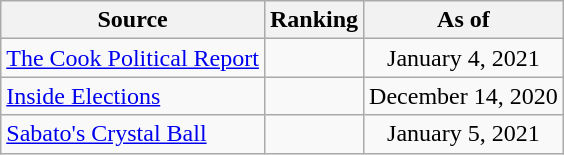<table class="wikitable" style="text-align:center">
<tr>
<th>Source</th>
<th>Ranking</th>
<th>As of</th>
</tr>
<tr>
<td align=left><a href='#'>The Cook Political Report</a></td>
<td></td>
<td>January 4, 2021</td>
</tr>
<tr>
<td align=left><a href='#'>Inside Elections</a></td>
<td></td>
<td>December 14, 2020</td>
</tr>
<tr>
<td align=left><a href='#'>Sabato's Crystal Ball</a></td>
<td></td>
<td>January 5, 2021</td>
</tr>
</table>
